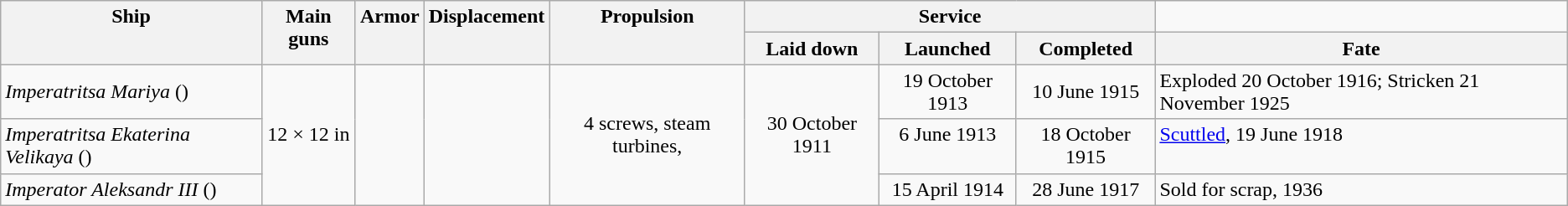<table class="wikitable">
<tr valign="top">
<th align= center rowspan=2>Ship</th>
<th align= center rowspan=2>Main guns</th>
<th align= center rowspan=2>Armor</th>
<th align= center rowspan=2>Displacement</th>
<th align= center rowspan=2>Propulsion</th>
<th align= center colspan=3>Service</th>
</tr>
<tr valign="top">
<th align= center>Laid down</th>
<th align= center>Launched</th>
<th align=center>Completed</th>
<th align= center>Fate</th>
</tr>
<tr valign="center">
<td align= left><em>Imperatritsa Mariya</em> ()</td>
<td align= center rowspan=3>12 × 12 in</td>
<td align= center rowspan=3></td>
<td align= center rowspan=3></td>
<td align= center rowspan=3>4 screws, steam turbines, </td>
<td align= center rowspan=3>30 October 1911</td>
<td align= center>19 October 1913</td>
<td align= center>10 June 1915</td>
<td align= left>Exploded 20 October 1916; Stricken 21 November 1925</td>
</tr>
<tr valign="top">
<td align= left><em>Imperatritsa Ekaterina Velikaya</em> ()</td>
<td align= center>6 June 1913</td>
<td align= center>18 October 1915</td>
<td align= left><a href='#'>Scuttled</a>, 19 June 1918</td>
</tr>
<tr valign="top">
<td align= left><em>Imperator Aleksandr III</em> ()</td>
<td align= center>15 April 1914</td>
<td align= center>28 June 1917</td>
<td align= left>Sold for scrap, 1936</td>
</tr>
</table>
